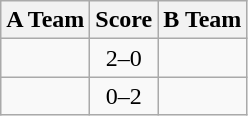<table class=wikitable style="border:1px solid #AAAAAA;">
<tr>
<th>A Team</th>
<th>Score</th>
<th>B Team</th>
</tr>
<tr>
<td><strong></strong></td>
<td align="center">2–0</td>
<td></td>
</tr>
<tr>
<td></td>
<td align="center">0–2</td>
<td><strong></strong></td>
</tr>
</table>
